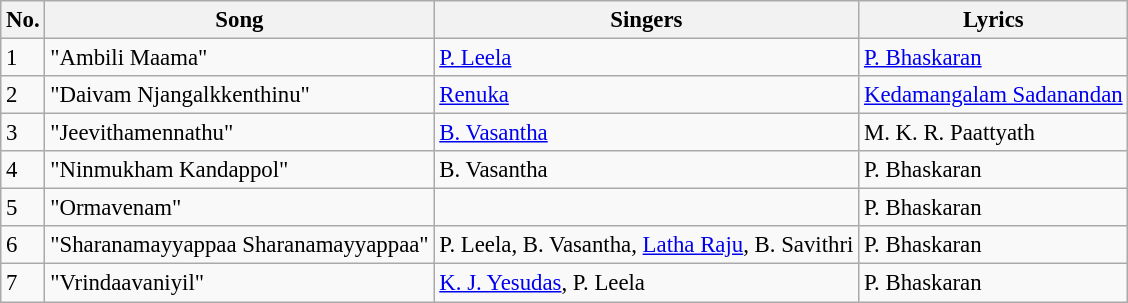<table class="wikitable" style="font-size:95%;">
<tr>
<th>No.</th>
<th>Song</th>
<th>Singers</th>
<th>Lyrics</th>
</tr>
<tr>
<td>1</td>
<td>"Ambili Maama"</td>
<td><a href='#'>P. Leela</a></td>
<td><a href='#'>P. Bhaskaran</a></td>
</tr>
<tr>
<td>2</td>
<td>"Daivam Njangalkkenthinu"</td>
<td><a href='#'>Renuka</a></td>
<td><a href='#'>Kedamangalam Sadanandan</a></td>
</tr>
<tr>
<td>3</td>
<td>"Jeevithamennathu"</td>
<td><a href='#'>B. Vasantha</a></td>
<td>M. K. R. Paattyath</td>
</tr>
<tr>
<td>4</td>
<td>"Ninmukham Kandappol"</td>
<td>B. Vasantha</td>
<td>P. Bhaskaran</td>
</tr>
<tr>
<td>5</td>
<td>"Ormavenam"</td>
<td></td>
<td>P. Bhaskaran</td>
</tr>
<tr>
<td>6</td>
<td>"Sharanamayyappaa Sharanamayyappaa"</td>
<td>P. Leela, B. Vasantha, <a href='#'>Latha Raju</a>, B. Savithri</td>
<td>P. Bhaskaran</td>
</tr>
<tr>
<td>7</td>
<td>"Vrindaavaniyil"</td>
<td><a href='#'>K. J. Yesudas</a>, P. Leela</td>
<td>P. Bhaskaran</td>
</tr>
</table>
